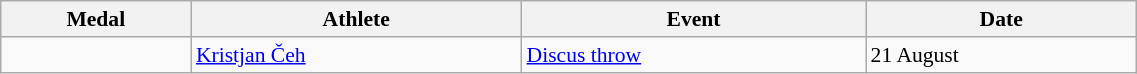<table class="wikitable" style="font-size:90%" width=60%>
<tr>
<th>Medal</th>
<th>Athlete</th>
<th>Event</th>
<th>Date</th>
</tr>
<tr>
<td></td>
<td><a href='#'>Kristjan Čeh</a></td>
<td><a href='#'>Discus throw</a></td>
<td>21 August</td>
</tr>
</table>
